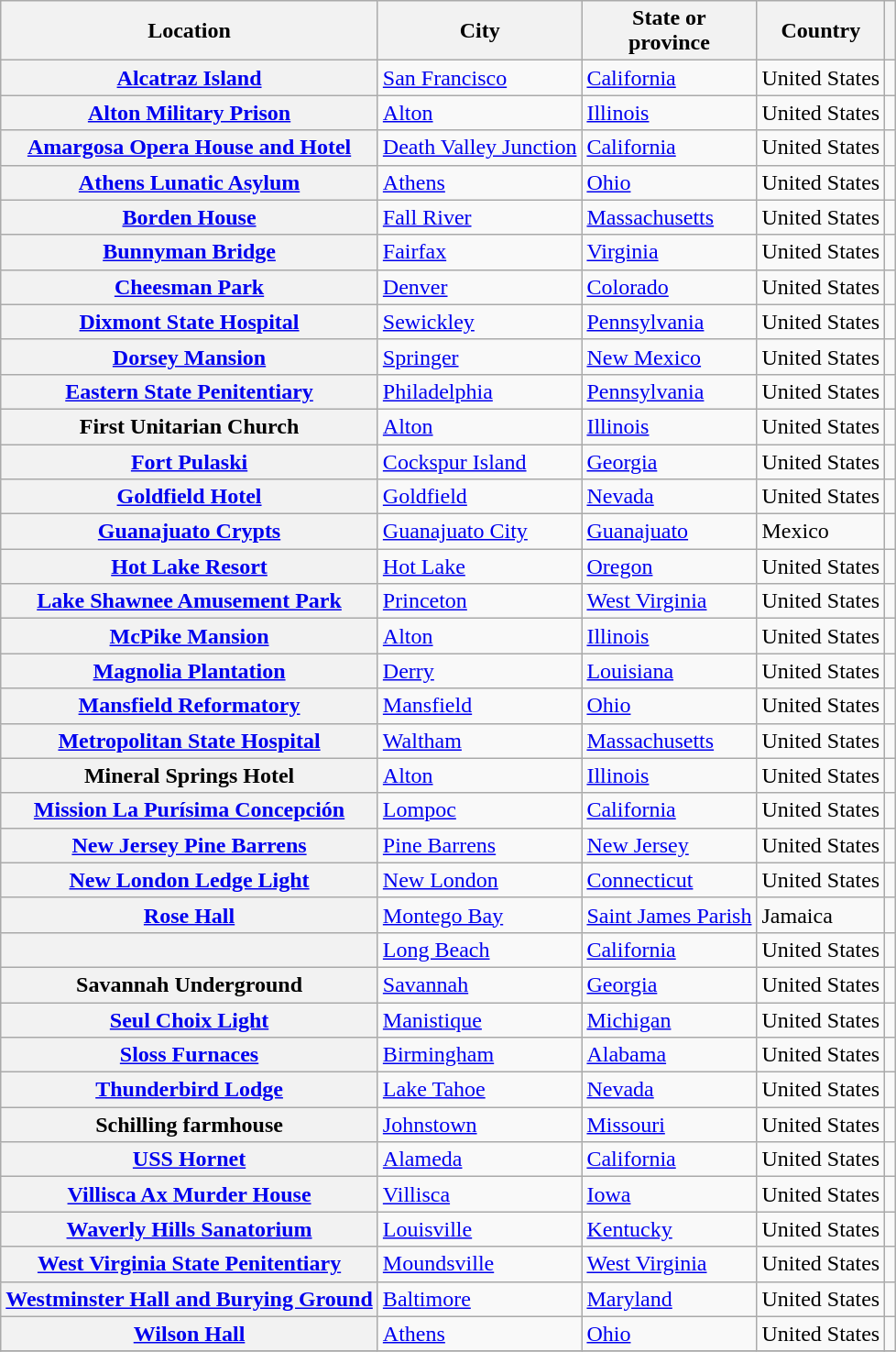<table class="wikitable sortable plainrowheaders">
<tr>
<th>Location</th>
<th>City</th>
<th>State or<br>province</th>
<th>Country</th>
<th class="unsortable"></th>
</tr>
<tr>
<th scope="row"><a href='#'>Alcatraz Island</a></th>
<td><a href='#'>San Francisco</a></td>
<td><a href='#'>California</a></td>
<td>United States</td>
<td style="text-align:center;"></td>
</tr>
<tr>
<th scope="row"><a href='#'>Alton Military Prison</a></th>
<td><a href='#'>Alton</a></td>
<td><a href='#'>Illinois</a></td>
<td>United States</td>
<td style="text-align:center;"></td>
</tr>
<tr>
<th scope="row"><a href='#'>Amargosa Opera House and Hotel</a></th>
<td><a href='#'>Death Valley Junction</a></td>
<td><a href='#'>California</a></td>
<td>United States</td>
<td style="text-align:center;"></td>
</tr>
<tr>
<th scope="row"><a href='#'>Athens Lunatic Asylum</a></th>
<td><a href='#'>Athens</a></td>
<td><a href='#'>Ohio</a></td>
<td>United States</td>
<td style="text-align:center;"></td>
</tr>
<tr>
<th scope="row"><a href='#'>Borden House</a></th>
<td><a href='#'>Fall River</a></td>
<td><a href='#'>Massachusetts</a></td>
<td>United States</td>
<td style="text-align:center;"></td>
</tr>
<tr>
<th scope="row"><a href='#'>Bunnyman Bridge</a></th>
<td><a href='#'>Fairfax</a></td>
<td><a href='#'>Virginia</a></td>
<td>United States</td>
<td style="text-align:center;"></td>
</tr>
<tr>
<th scope="row"><a href='#'>Cheesman Park</a></th>
<td><a href='#'>Denver</a></td>
<td><a href='#'>Colorado</a></td>
<td>United States</td>
<td style="text-align:center;"></td>
</tr>
<tr>
<th scope="row"><a href='#'>Dixmont State Hospital</a></th>
<td><a href='#'>Sewickley</a></td>
<td><a href='#'>Pennsylvania</a></td>
<td>United States</td>
<td style="text-align:center;"></td>
</tr>
<tr>
<th scope="row"><a href='#'>Dorsey Mansion</a></th>
<td><a href='#'>Springer</a></td>
<td><a href='#'>New Mexico</a></td>
<td>United States</td>
<td style="text-align:center;"></td>
</tr>
<tr>
<th scope="row"><a href='#'>Eastern State Penitentiary</a></th>
<td><a href='#'>Philadelphia</a></td>
<td><a href='#'>Pennsylvania</a></td>
<td>United States</td>
<td style="text-align:center;"></td>
</tr>
<tr>
<th scope="row">First Unitarian Church</th>
<td><a href='#'>Alton</a></td>
<td><a href='#'>Illinois</a></td>
<td>United States</td>
<td style="text-align:center;"></td>
</tr>
<tr>
<th scope="row"><a href='#'>Fort Pulaski</a></th>
<td><a href='#'>Cockspur Island</a></td>
<td><a href='#'>Georgia</a></td>
<td>United States</td>
<td style="text-align:center;"></td>
</tr>
<tr>
<th scope="row"><a href='#'>Goldfield Hotel</a></th>
<td><a href='#'>Goldfield</a></td>
<td><a href='#'>Nevada</a></td>
<td>United States</td>
<td style="text-align:center;"></td>
</tr>
<tr>
<th scope="row"><a href='#'>Guanajuato Crypts</a></th>
<td><a href='#'>Guanajuato City</a></td>
<td><a href='#'>Guanajuato</a></td>
<td>Mexico</td>
<td style="text-align:center;"></td>
</tr>
<tr>
<th scope="row"><a href='#'>Hot Lake Resort</a></th>
<td><a href='#'>Hot Lake</a></td>
<td><a href='#'>Oregon</a></td>
<td>United States</td>
<td style="text-align:center;"></td>
</tr>
<tr>
<th scope="row"><a href='#'>Lake Shawnee Amusement Park</a></th>
<td><a href='#'>Princeton</a></td>
<td><a href='#'>West Virginia</a></td>
<td>United States</td>
<td style="text-align:center;"></td>
</tr>
<tr>
<th scope="row"><a href='#'>McPike Mansion</a></th>
<td><a href='#'>Alton</a></td>
<td><a href='#'>Illinois</a></td>
<td>United States</td>
<td style="text-align:center;"></td>
</tr>
<tr>
<th scope="row"><a href='#'>Magnolia Plantation</a></th>
<td><a href='#'>Derry</a></td>
<td><a href='#'>Louisiana</a></td>
<td>United States</td>
<td style="text-align:center;"></td>
</tr>
<tr>
<th scope="row"><a href='#'>Mansfield Reformatory</a></th>
<td><a href='#'>Mansfield</a></td>
<td><a href='#'>Ohio</a></td>
<td>United States</td>
<td style="text-align:center;"></td>
</tr>
<tr>
<th scope="row"><a href='#'>Metropolitan State Hospital</a></th>
<td><a href='#'>Waltham</a></td>
<td><a href='#'>Massachusetts</a></td>
<td>United States</td>
<td style="text-align:center;"></td>
</tr>
<tr>
<th scope="row">Mineral Springs Hotel</th>
<td><a href='#'>Alton</a></td>
<td><a href='#'>Illinois</a></td>
<td>United States</td>
<td style="text-align:center;"></td>
</tr>
<tr>
<th scope="row"><a href='#'>Mission La Purísima Concepción</a></th>
<td><a href='#'>Lompoc</a></td>
<td><a href='#'>California</a></td>
<td>United States</td>
<td style="text-align:center;"></td>
</tr>
<tr>
<th scope="row"><a href='#'>New Jersey Pine Barrens</a></th>
<td><a href='#'>Pine Barrens</a></td>
<td><a href='#'>New Jersey</a></td>
<td>United States</td>
<td style="text-align:center;"></td>
</tr>
<tr>
<th scope="row"><a href='#'>New London Ledge Light</a></th>
<td><a href='#'>New London</a></td>
<td><a href='#'>Connecticut</a></td>
<td>United States</td>
<td style="text-align:center;"></td>
</tr>
<tr>
<th scope="row"><a href='#'>Rose Hall</a></th>
<td><a href='#'>Montego Bay</a></td>
<td><a href='#'>Saint James Parish</a></td>
<td>Jamaica</td>
<td style="text-align:center;"></td>
</tr>
<tr>
<th scope="row"></th>
<td><a href='#'>Long Beach</a></td>
<td><a href='#'>California</a></td>
<td>United States</td>
<td style="text-align:center;"></td>
</tr>
<tr>
<th scope="row" data-sort-value="Savannah Underground">Savannah Underground</th>
<td><a href='#'>Savannah</a></td>
<td><a href='#'>Georgia</a></td>
<td>United States</td>
<td style="text-align:center;"></td>
</tr>
<tr>
<th scope="row"><a href='#'>Seul Choix Light</a></th>
<td><a href='#'>Manistique</a></td>
<td><a href='#'>Michigan</a></td>
<td>United States</td>
<td style="text-align:center;"></td>
</tr>
<tr>
<th scope="row"><a href='#'>Sloss Furnaces</a></th>
<td><a href='#'>Birmingham</a></td>
<td><a href='#'>Alabama</a></td>
<td>United States</td>
<td style="text-align:center;"></td>
</tr>
<tr>
<th scope="row"><a href='#'>Thunderbird Lodge</a></th>
<td><a href='#'>Lake Tahoe</a></td>
<td><a href='#'>Nevada</a></td>
<td>United States</td>
<td style="text-align:center;"></td>
</tr>
<tr>
<th scope="row">Schilling farmhouse</th>
<td><a href='#'>Johnstown</a></td>
<td><a href='#'>Missouri</a></td>
<td>United States</td>
<td style="text-align:center;"></td>
</tr>
<tr>
<th scope="row"><a href='#'>USS Hornet</a></th>
<td><a href='#'>Alameda</a></td>
<td><a href='#'>California</a></td>
<td>United States</td>
<td style="text-align:center;"></td>
</tr>
<tr>
<th scope="row"><a href='#'>Villisca Ax Murder House</a></th>
<td><a href='#'>Villisca</a></td>
<td><a href='#'>Iowa</a></td>
<td>United States</td>
<td style="text-align:center;"></td>
</tr>
<tr>
<th scope="row"><a href='#'>Waverly Hills Sanatorium</a></th>
<td><a href='#'>Louisville</a></td>
<td><a href='#'>Kentucky</a></td>
<td>United States</td>
<td style="text-align:center;"></td>
</tr>
<tr>
<th scope="row"><a href='#'>West Virginia State Penitentiary</a></th>
<td><a href='#'>Moundsville</a></td>
<td><a href='#'>West Virginia</a></td>
<td>United States</td>
<td style="text-align:center;"></td>
</tr>
<tr>
<th scope="row"><a href='#'>Westminster Hall and Burying Ground</a></th>
<td><a href='#'>Baltimore</a></td>
<td><a href='#'>Maryland</a></td>
<td>United States</td>
<td style="text-align:center;"></td>
</tr>
<tr>
<th scope="row"><a href='#'>Wilson Hall</a></th>
<td><a href='#'>Athens</a></td>
<td><a href='#'>Ohio</a></td>
<td>United States</td>
<td style="text-align:center;"></td>
</tr>
<tr>
</tr>
</table>
